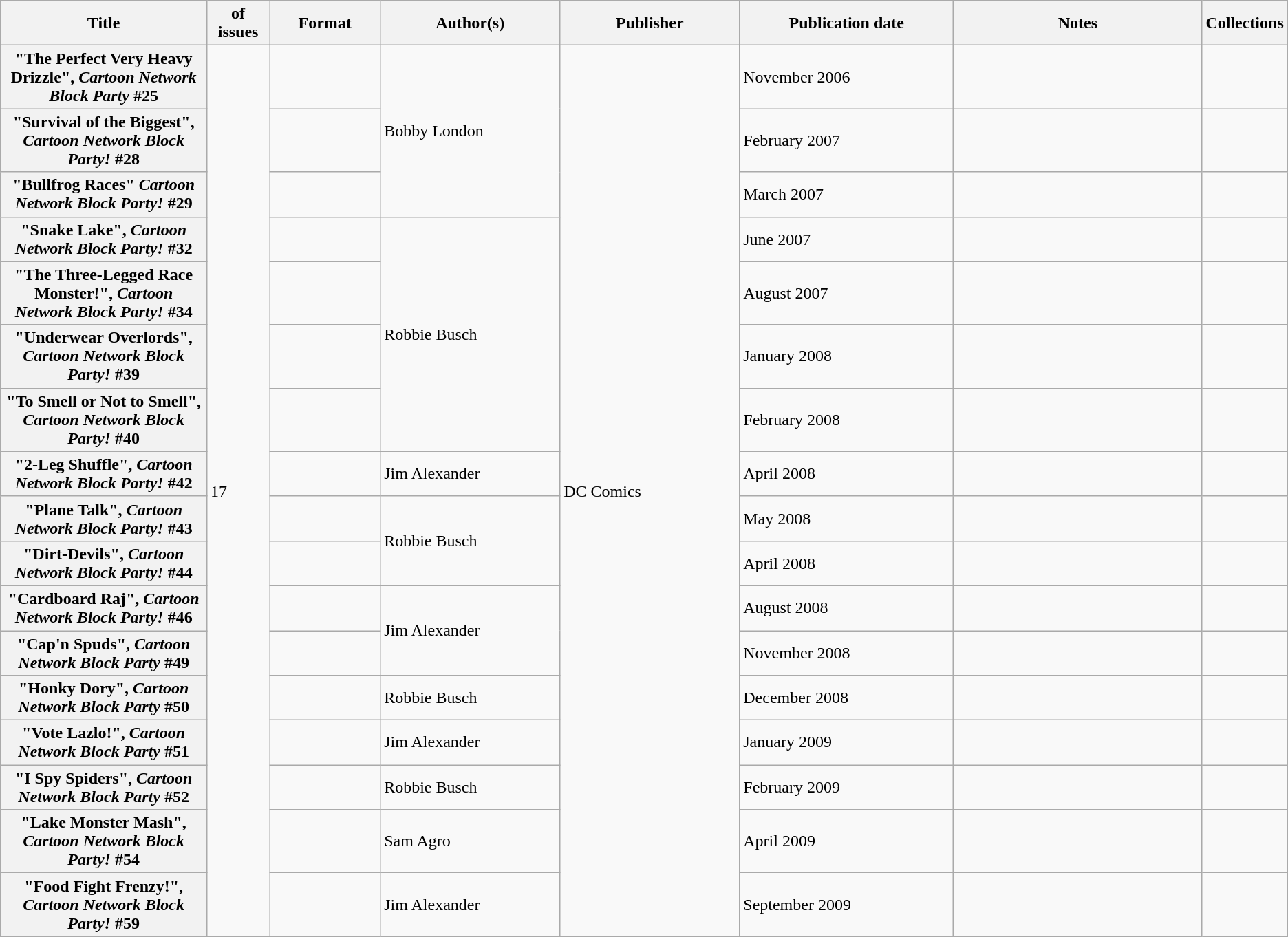<table class="wikitable">
<tr>
<th>Title</th>
<th style="width:40pt"> of issues</th>
<th style="width:75pt">Format</th>
<th style="width:125pt">Author(s)</th>
<th style="width:125pt">Publisher</th>
<th style="width:150pt">Publication date</th>
<th style="width:175pt">Notes</th>
<th>Collections</th>
</tr>
<tr>
<th>"The Perfect Very Heavy Drizzle", <em>Cartoon Network Block Party</em> #25</th>
<td rowspan="17">17</td>
<td></td>
<td rowspan="3">Bobby London</td>
<td rowspan="17">DC Comics</td>
<td>November 2006</td>
<td></td>
<td></td>
</tr>
<tr>
<th>"Survival of the Biggest", <em>Cartoon Network Block Party!</em> #28</th>
<td></td>
<td>February 2007</td>
<td></td>
<td></td>
</tr>
<tr>
<th>"Bullfrog Races" <em>Cartoon Network Block Party!</em> #29</th>
<td></td>
<td>March 2007</td>
<td></td>
<td></td>
</tr>
<tr>
<th>"Snake Lake", <em>Cartoon Network Block Party!</em> #32</th>
<td></td>
<td rowspan="4">Robbie Busch</td>
<td>June 2007</td>
<td></td>
<td></td>
</tr>
<tr>
<th>"The Three-Legged Race Monster!", <em>Cartoon Network Block Party!</em> #34</th>
<td></td>
<td>August 2007</td>
<td></td>
<td></td>
</tr>
<tr>
<th>"Underwear Overlords", <em>Cartoon Network Block Party!</em> #39</th>
<td></td>
<td>January 2008</td>
<td></td>
<td></td>
</tr>
<tr>
<th>"To Smell or Not to Smell", <em>Cartoon Network Block Party!</em> #40</th>
<td></td>
<td>February 2008</td>
<td></td>
<td></td>
</tr>
<tr>
<th>"2-Leg Shuffle", <em>Cartoon Network Block Party!</em> #42</th>
<td></td>
<td>Jim Alexander</td>
<td>April 2008</td>
<td></td>
<td></td>
</tr>
<tr>
<th>"Plane Talk", <em>Cartoon Network Block Party!</em> #43</th>
<td></td>
<td rowspan="2">Robbie Busch</td>
<td>May 2008</td>
<td></td>
<td></td>
</tr>
<tr>
<th>"Dirt-Devils", <em>Cartoon Network Block Party!</em> #44</th>
<td></td>
<td>April 2008</td>
<td></td>
<td></td>
</tr>
<tr>
<th>"Cardboard Raj", <em>Cartoon Network Block Party!</em> #46</th>
<td></td>
<td rowspan="2">Jim Alexander</td>
<td>August 2008</td>
<td></td>
<td></td>
</tr>
<tr>
<th>"Cap'n Spuds", <em>Cartoon Network Block Party</em> #49</th>
<td></td>
<td>November 2008</td>
<td></td>
<td></td>
</tr>
<tr>
<th>"Honky Dory", <em>Cartoon Network Block Party</em> #50</th>
<td></td>
<td>Robbie Busch</td>
<td>December 2008</td>
<td></td>
<td></td>
</tr>
<tr>
<th>"Vote Lazlo!", <em>Cartoon Network Block Party</em> #51</th>
<td></td>
<td>Jim Alexander</td>
<td>January 2009</td>
<td></td>
<td></td>
</tr>
<tr>
<th>"I Spy Spiders", <em>Cartoon Network Block Party</em> #52</th>
<td></td>
<td>Robbie Busch</td>
<td>February 2009</td>
<td></td>
<td></td>
</tr>
<tr>
<th>"Lake Monster Mash", <em>Cartoon Network Block Party!</em> #54</th>
<td></td>
<td>Sam Agro</td>
<td>April 2009</td>
<td></td>
<td></td>
</tr>
<tr>
<th>"Food Fight Frenzy!", <em>Cartoon Network Block Party!</em> #59</th>
<td></td>
<td>Jim Alexander</td>
<td>September 2009</td>
<td></td>
<td></td>
</tr>
</table>
